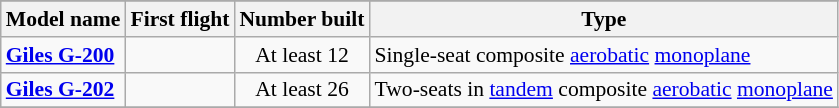<table class="wikitable" align=center style="font-size:90%;">
<tr>
</tr>
<tr style="background:#efefef;">
<th>Model name</th>
<th>First flight</th>
<th>Number built</th>
<th>Type</th>
</tr>
<tr>
<td align=left><strong><a href='#'>Giles G-200</a></strong></td>
<td align=center></td>
<td align=center>At least 12</td>
<td align=left>Single-seat composite <a href='#'>aerobatic</a> <a href='#'>monoplane</a></td>
</tr>
<tr>
<td align=left><strong><a href='#'>Giles G-202</a></strong></td>
<td align=center></td>
<td align=center>At least 26</td>
<td align=left>Two-seats in <a href='#'>tandem</a> composite <a href='#'>aerobatic</a> <a href='#'>monoplane</a></td>
</tr>
<tr>
</tr>
</table>
